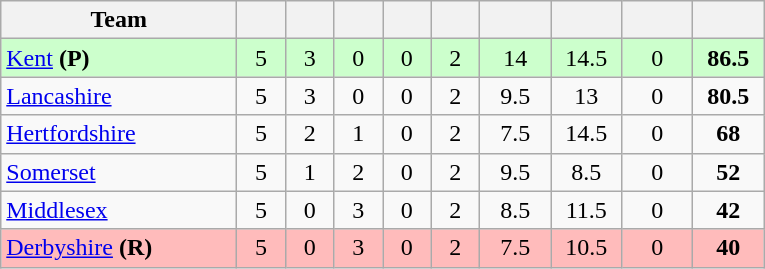<table class="wikitable" style="text-align:center">
<tr>
<th width="150">Team</th>
<th width="25"></th>
<th width="25"></th>
<th width="25"></th>
<th width="25"></th>
<th width="25"></th>
<th width="40"></th>
<th width="40"></th>
<th width="40"></th>
<th width="40"></th>
</tr>
<tr style="background:#cfc">
<td style="text-align:left"><a href='#'>Kent</a> <strong>(P)</strong></td>
<td>5</td>
<td>3</td>
<td>0</td>
<td>0</td>
<td>2</td>
<td>14</td>
<td>14.5</td>
<td>0</td>
<td><strong>86.5</strong></td>
</tr>
<tr>
<td style="text-align:left"><a href='#'>Lancashire</a></td>
<td>5</td>
<td>3</td>
<td>0</td>
<td>0</td>
<td>2</td>
<td>9.5</td>
<td>13</td>
<td>0</td>
<td><strong>80.5</strong></td>
</tr>
<tr>
<td style="text-align:left"><a href='#'>Hertfordshire</a></td>
<td>5</td>
<td>2</td>
<td>1</td>
<td>0</td>
<td>2</td>
<td>7.5</td>
<td>14.5</td>
<td>0</td>
<td><strong>68</strong></td>
</tr>
<tr>
<td style="text-align:left"><a href='#'>Somerset</a></td>
<td>5</td>
<td>1</td>
<td>2</td>
<td>0</td>
<td>2</td>
<td>9.5</td>
<td>8.5</td>
<td>0</td>
<td><strong>52</strong></td>
</tr>
<tr>
<td style="text-align:left"><a href='#'>Middlesex</a></td>
<td>5</td>
<td>0</td>
<td>3</td>
<td>0</td>
<td>2</td>
<td>8.5</td>
<td>11.5</td>
<td>0</td>
<td><strong>42</strong></td>
</tr>
<tr style="background:#FFBBBB">
<td style="text-align:left"><a href='#'>Derbyshire</a> <strong>(R)</strong></td>
<td>5</td>
<td>0</td>
<td>3</td>
<td>0</td>
<td>2</td>
<td>7.5</td>
<td>10.5</td>
<td>0</td>
<td><strong>40</strong></td>
</tr>
</table>
